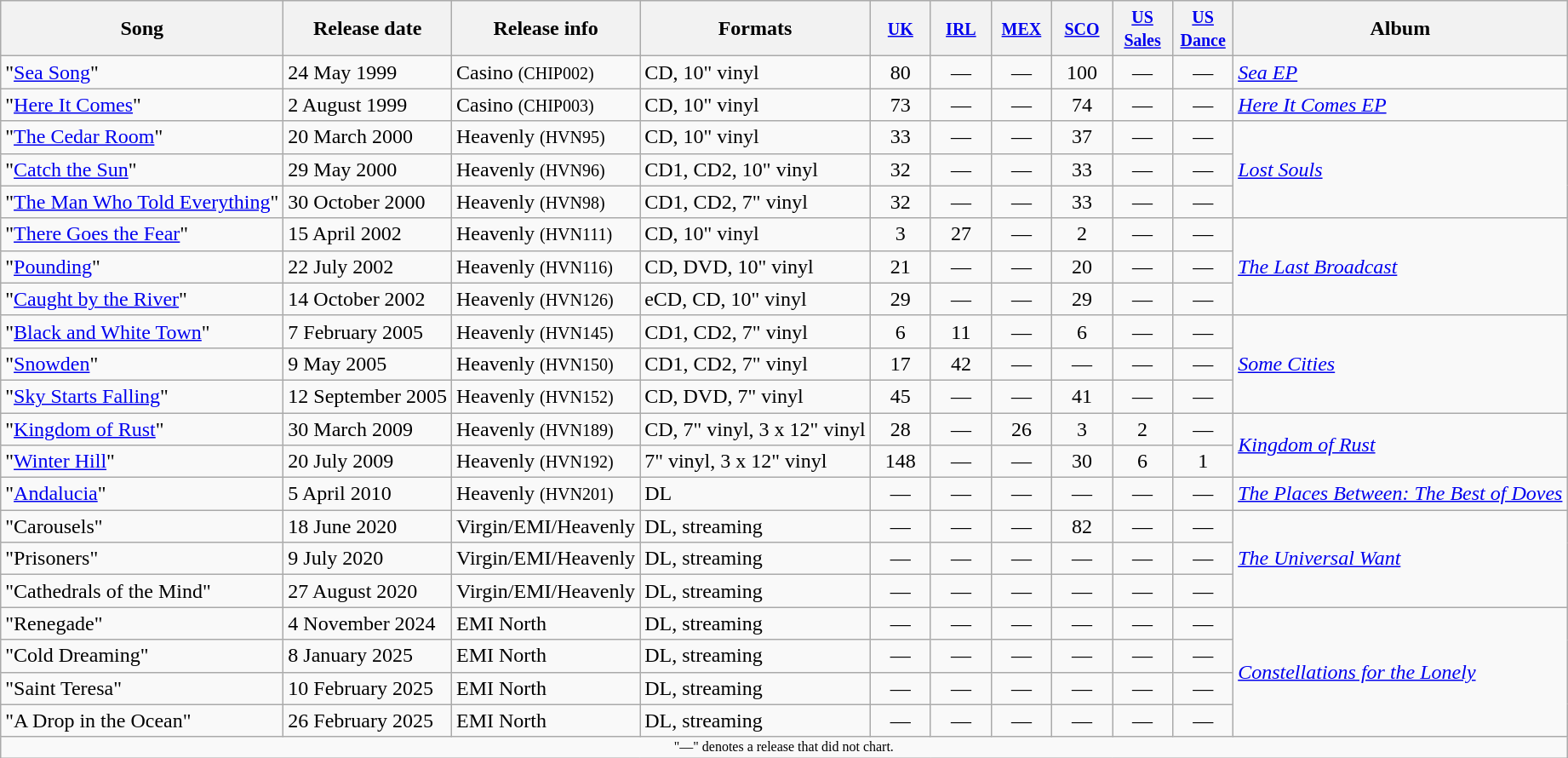<table class="wikitable">
<tr>
<th align="center">Song</th>
<th align="center">Release date</th>
<th align="center">Release info</th>
<th align="center">Formats</th>
<th align="center" width="40"><small><a href='#'>UK</a></small><br></th>
<th align="center" width="40"><small><a href='#'>IRL</a></small><br></th>
<th align="center" width="40"><small><a href='#'>MEX</a></small><br></th>
<th align="center" width="40"><small><a href='#'>SCO</a></small><br></th>
<th align="center" width="40"><small><a href='#'>US<br>Sales</a></small><br></th>
<th align="center" width="40"><small><a href='#'>US<br>Dance</a></small><br></th>
<th align="center">Album</th>
</tr>
<tr>
<td align="left">"<a href='#'>Sea Song</a>"</td>
<td align="left">24 May 1999</td>
<td align="left">Casino <small>(CHIP002)</small></td>
<td align="left">CD, 10" vinyl</td>
<td align="center">80</td>
<td align="center">—</td>
<td align="center">—</td>
<td align="center">100</td>
<td align="center">—</td>
<td align="center">—</td>
<td align="left"><em><a href='#'>Sea EP</a></em></td>
</tr>
<tr>
<td align="left">"<a href='#'>Here It Comes</a>"</td>
<td align="left">2 August 1999</td>
<td align="left">Casino <small>(CHIP003)</small></td>
<td align="left">CD, 10" vinyl</td>
<td align="center">73</td>
<td align="center">—</td>
<td align="center">—</td>
<td align="center">74</td>
<td align="center">—</td>
<td align="center">—</td>
<td align="left"><em><a href='#'>Here It Comes EP</a></em></td>
</tr>
<tr>
<td align="left">"<a href='#'>The Cedar Room</a>"</td>
<td align="left">20 March 2000</td>
<td align="left">Heavenly <small>(HVN95)</small></td>
<td align="left">CD, 10" vinyl</td>
<td align="center">33</td>
<td align="center">—</td>
<td align="center">—</td>
<td align="center">37</td>
<td align="center">—</td>
<td align="center">—</td>
<td align="left" rowspan="3"><em><a href='#'>Lost Souls</a></em></td>
</tr>
<tr>
<td align="left">"<a href='#'>Catch the Sun</a>"</td>
<td align="left">29 May 2000</td>
<td align="left">Heavenly <small>(HVN96)</small></td>
<td align="left">CD1, CD2, 10" vinyl</td>
<td align="center">32</td>
<td align="center">—</td>
<td align="center">—</td>
<td align="center">33</td>
<td align="center">—</td>
<td align="center">—</td>
</tr>
<tr>
<td align="left">"<a href='#'>The Man Who Told Everything</a>"</td>
<td align="left">30 October 2000</td>
<td align="left">Heavenly <small>(HVN98)</small></td>
<td align="left">CD1, CD2, 7" vinyl</td>
<td align="center">32</td>
<td align="center">—</td>
<td align="center">—</td>
<td align="center">33</td>
<td align="center">—</td>
<td align="center">—</td>
</tr>
<tr>
<td align="left">"<a href='#'>There Goes the Fear</a>"</td>
<td align="left">15 April 2002</td>
<td align="left">Heavenly <small>(HVN111)</small></td>
<td align="left">CD, 10" vinyl</td>
<td align="center">3</td>
<td align="center">27</td>
<td align="center">—</td>
<td align="center">2</td>
<td align="center">—</td>
<td align="center">—</td>
<td align="left" rowspan="3"><em><a href='#'>The Last Broadcast</a></em></td>
</tr>
<tr>
<td align="left">"<a href='#'>Pounding</a>"</td>
<td align="left">22 July 2002</td>
<td align="left">Heavenly <small>(HVN116)</small></td>
<td align="left">CD, DVD, 10" vinyl</td>
<td align="center">21</td>
<td align="center">—</td>
<td align="center">—</td>
<td align="center">20</td>
<td align="center">—</td>
<td align="center">—</td>
</tr>
<tr>
<td align="left">"<a href='#'>Caught by the River</a>"</td>
<td align="left">14 October 2002</td>
<td align="left">Heavenly <small>(HVN126)</small></td>
<td align="left">eCD, CD, 10" vinyl</td>
<td align="center">29</td>
<td align="center">—</td>
<td align="center">—</td>
<td align="center">29</td>
<td align="center">—</td>
<td align="center">—</td>
</tr>
<tr>
<td align="left">"<a href='#'>Black and White Town</a>"</td>
<td align="left">7 February 2005</td>
<td align="left">Heavenly <small>(HVN145)</small></td>
<td align="left">CD1, CD2, 7" vinyl</td>
<td align="center">6</td>
<td align="center">11</td>
<td align="center">—</td>
<td align="center">6</td>
<td align="center">—</td>
<td align="center">—</td>
<td align="left" rowspan="3"><em><a href='#'>Some Cities</a></em></td>
</tr>
<tr>
<td align="left">"<a href='#'>Snowden</a>"</td>
<td align="left">9 May 2005</td>
<td align="left">Heavenly <small>(HVN150)</small></td>
<td align="left">CD1, CD2, 7" vinyl</td>
<td align="center">17</td>
<td align="center">42</td>
<td align="center">—</td>
<td align="center">—</td>
<td align="center">—</td>
<td align="center">—</td>
</tr>
<tr>
<td align="left">"<a href='#'>Sky Starts Falling</a>"</td>
<td align="left">12 September 2005</td>
<td align="left">Heavenly <small>(HVN152)</small></td>
<td align="left">CD, DVD, 7" vinyl</td>
<td align="center">45</td>
<td align="center">—</td>
<td align="center">—</td>
<td align="center">41</td>
<td align="center">—</td>
<td align="center">—</td>
</tr>
<tr>
<td align="left">"<a href='#'>Kingdom of Rust</a>"</td>
<td align="left">30 March 2009</td>
<td align="left">Heavenly <small>(HVN189)</small></td>
<td align="left">CD, 7" vinyl, 3 x 12" vinyl</td>
<td align="center">28</td>
<td align="center">—</td>
<td align="center">26</td>
<td align="center">3</td>
<td align="center">2</td>
<td align="center">—</td>
<td align="left" rowspan="2"><em><a href='#'>Kingdom of Rust</a></em></td>
</tr>
<tr>
<td align="left">"<a href='#'>Winter Hill</a>"</td>
<td align="left">20 July 2009</td>
<td align="left">Heavenly <small>(HVN192)</small></td>
<td align="left">7" vinyl, 3 x 12" vinyl</td>
<td align="center">148</td>
<td align="center">—</td>
<td align="center">—</td>
<td align="center">30</td>
<td align="center">6</td>
<td align="center">1</td>
</tr>
<tr>
<td align="left">"<a href='#'>Andalucia</a>"</td>
<td align="left">5 April 2010</td>
<td align="left">Heavenly <small>(HVN201)</small></td>
<td align="left">DL</td>
<td align="center">—</td>
<td align="center">—</td>
<td align="center">—</td>
<td align="center">—</td>
<td align="center">—</td>
<td align="center">—</td>
<td align="left" rowspan="1"><em><a href='#'>The Places Between: The Best of Doves</a></em></td>
</tr>
<tr>
<td align="left">"Carousels"</td>
<td align="left">18 June 2020</td>
<td align="left">Virgin/EMI/Heavenly</td>
<td align="left">DL, streaming</td>
<td align="center">—</td>
<td align="center">—</td>
<td align="center">—</td>
<td align="center">82</td>
<td align="center">—</td>
<td align="center">—</td>
<td align="left" rowspan="3"><em><a href='#'>The Universal Want</a></em></td>
</tr>
<tr>
<td align="left">"Prisoners"</td>
<td align="left">9 July 2020</td>
<td align="left">Virgin/EMI/Heavenly</td>
<td align="left">DL, streaming</td>
<td align="center">—</td>
<td align="center">—</td>
<td align="center">—</td>
<td align="center">—</td>
<td align="center">—</td>
<td align="center">—</td>
</tr>
<tr>
<td align="left">"Cathedrals of the Mind"</td>
<td align="left">27 August 2020</td>
<td align="left">Virgin/EMI/Heavenly</td>
<td align="left">DL, streaming</td>
<td align="center">—</td>
<td align="center">—</td>
<td align="center">—</td>
<td align="center">—</td>
<td align="center">—</td>
<td align="center">—</td>
</tr>
<tr>
<td align="left">"Renegade"</td>
<td align="left">4 November 2024</td>
<td align="left">EMI North</td>
<td align="left">DL, streaming</td>
<td align="center">—</td>
<td align="center">—</td>
<td align="center">—</td>
<td align="center">—</td>
<td align="center">—</td>
<td align="center">—</td>
<td align="left" rowspan="4"><em><a href='#'>Constellations for the Lonely</a></em></td>
</tr>
<tr>
<td align="left">"Cold Dreaming"</td>
<td align="left">8 January 2025</td>
<td align="left">EMI North</td>
<td align="left">DL, streaming</td>
<td align="center">—</td>
<td align="center">—</td>
<td align="center">—</td>
<td align="center">—</td>
<td align="center">—</td>
<td align="center">—</td>
</tr>
<tr>
<td align="left">"Saint Teresa"</td>
<td align="left">10 February 2025</td>
<td align="left">EMI North</td>
<td align="left">DL, streaming</td>
<td align="center">—</td>
<td align="center">—</td>
<td align="center">—</td>
<td align="center">—</td>
<td align="center">—</td>
<td align="center">—</td>
</tr>
<tr>
<td align="left">"A Drop in the Ocean"</td>
<td align="left">26 February 2025</td>
<td align="left">EMI North</td>
<td align="left">DL, streaming</td>
<td align="center">—</td>
<td align="center">—</td>
<td align="center">—</td>
<td align="center">—</td>
<td align="center">—</td>
<td align="center">—</td>
</tr>
<tr>
<td align="center" colspan="11" style="font-size: 8pt">"—" denotes a release that did not chart.</td>
</tr>
</table>
